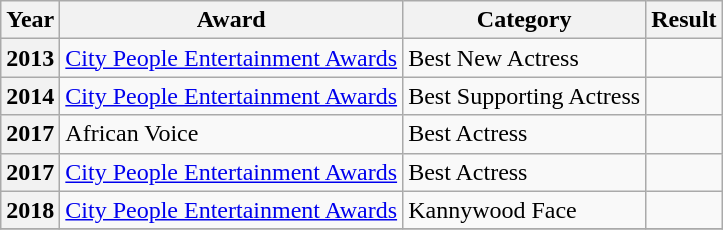<table class="wikitable sortable">
<tr>
<th>Year</th>
<th>Award</th>
<th>Category</th>
<th>Result</th>
</tr>
<tr>
<th>2013</th>
<td><a href='#'>City People Entertainment Awards</a></td>
<td>Best New Actress</td>
<td></td>
</tr>
<tr>
<th>2014</th>
<td><a href='#'>City People Entertainment Awards</a></td>
<td>Best Supporting Actress</td>
<td></td>
</tr>
<tr>
<th>2017</th>
<td>African Voice</td>
<td>Best Actress</td>
<td></td>
</tr>
<tr>
<th>2017</th>
<td><a href='#'>City People Entertainment Awards</a></td>
<td>Best Actress</td>
<td></td>
</tr>
<tr>
<th>2018</th>
<td><a href='#'>City People Entertainment Awards</a></td>
<td>Kannywood Face</td>
<td></td>
</tr>
<tr>
</tr>
</table>
